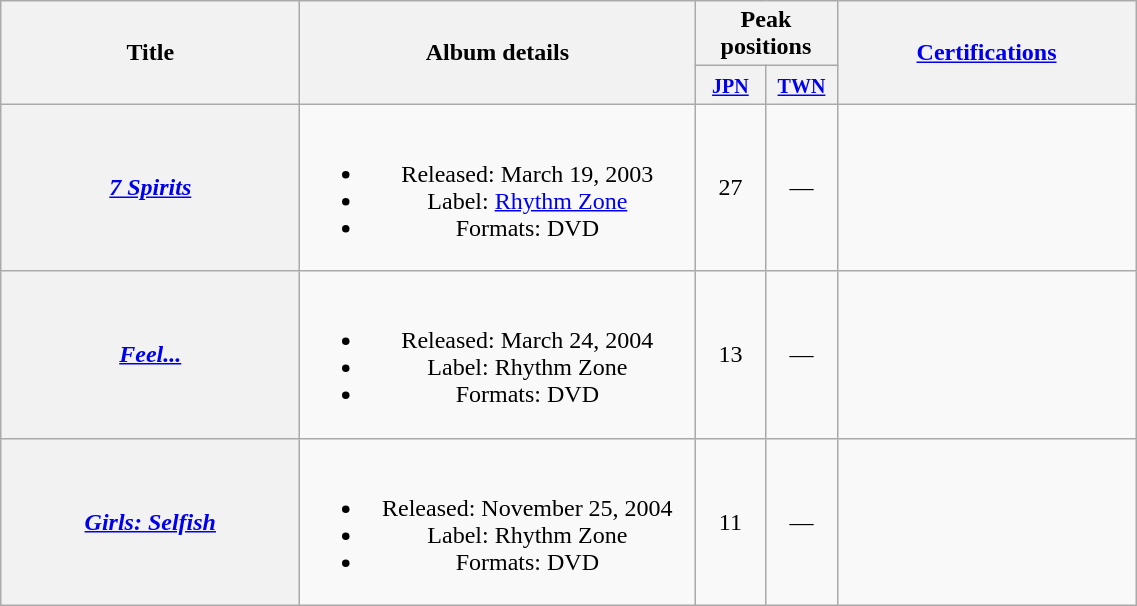<table class="wikitable plainrowheaders" style="text-align:center;">
<tr>
<th style="width:12em;" rowspan="2">Title</th>
<th style="width:16em;" rowspan="2">Album details</th>
<th colspan="2">Peak positions</th>
<th style="width:12em;" rowspan="2"><a href='#'>Certifications</a></th>
</tr>
<tr>
<th style="width:2.5em;"><small><a href='#'>JPN</a></small><br></th>
<th style="width:2.5em;"><small><a href='#'>TWN</a></small><br></th>
</tr>
<tr>
<th scope="row"><em><a href='#'>7 Spirits</a></em></th>
<td><br><ul><li>Released: March 19, 2003</li><li>Label: <a href='#'>Rhythm Zone</a></li><li>Formats: DVD</li></ul></td>
<td>27</td>
<td>—</td>
<td align="left"></td>
</tr>
<tr>
<th scope="row"><em><a href='#'>Feel...</a></em></th>
<td><br><ul><li>Released: March 24, 2004</li><li>Label: Rhythm Zone</li><li>Formats: DVD</li></ul></td>
<td>13</td>
<td>—</td>
<td align="left"></td>
</tr>
<tr>
<th scope="row"><em><a href='#'>Girls: Selfish</a></em></th>
<td><br><ul><li>Released: November 25, 2004</li><li>Label: Rhythm Zone</li><li>Formats: DVD</li></ul></td>
<td>11</td>
<td>—</td>
<td align="left"></td>
</tr>
</table>
